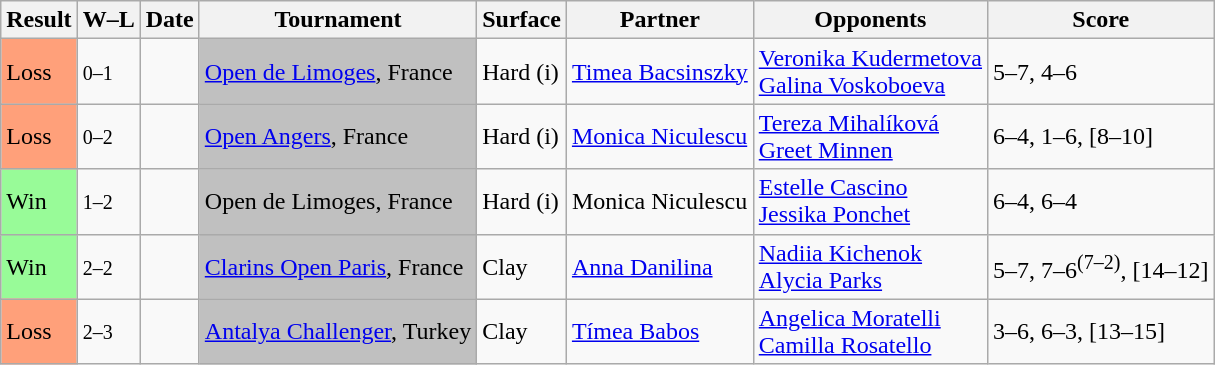<table class="sortable wikitable">
<tr>
<th>Result</th>
<th class="unsortable">W–L</th>
<th>Date</th>
<th>Tournament</th>
<th>Surface</th>
<th>Partner</th>
<th>Opponents</th>
<th class="unsortable">Score</th>
</tr>
<tr>
<td bgcolor=FFA07A>Loss</td>
<td><small>0–1</small></td>
<td><a href='#'></a></td>
<td bgcolor=silver><a href='#'>Open de Limoges</a>, France</td>
<td>Hard (i)</td>
<td> <a href='#'>Timea Bacsinszky</a></td>
<td> <a href='#'>Veronika Kudermetova</a> <br>  <a href='#'>Galina Voskoboeva</a></td>
<td>5–7, 4–6</td>
</tr>
<tr>
<td bgcolor=FFA07A>Loss</td>
<td><small>0–2</small></td>
<td><a href='#'></a></td>
<td bgcolor=silver><a href='#'>Open Angers</a>, France</td>
<td>Hard (i)</td>
<td> <a href='#'>Monica Niculescu</a></td>
<td> <a href='#'>Tereza Mihalíková</a> <br>  <a href='#'>Greet Minnen</a></td>
<td>6–4, 1–6, [8–10]</td>
</tr>
<tr>
<td style="background:#98fb98;">Win</td>
<td><small>1–2</small></td>
<td><a href='#'></a></td>
<td bgcolor=silver>Open de Limoges, France</td>
<td>Hard (i)</td>
<td> Monica Niculescu</td>
<td> <a href='#'>Estelle Cascino</a> <br>  <a href='#'>Jessika Ponchet</a></td>
<td>6–4, 6–4</td>
</tr>
<tr>
<td style="background:#98fb98;">Win</td>
<td><small>2–2</small></td>
<td><a href='#'></a></td>
<td style="background:silver;"><a href='#'>Clarins Open Paris</a>, France</td>
<td>Clay</td>
<td> <a href='#'>Anna Danilina</a></td>
<td> <a href='#'>Nadiia Kichenok</a> <br>  <a href='#'>Alycia Parks</a></td>
<td>5–7, 7–6<sup>(7–2)</sup>, [14–12]</td>
</tr>
<tr>
<td bgcolor=FFA07A>Loss</td>
<td><small>2–3</small></td>
<td><a href='#'></a></td>
<td bgcolor=silver><a href='#'>Antalya Challenger</a>, Turkey</td>
<td>Clay</td>
<td> <a href='#'>Tímea Babos</a></td>
<td> <a href='#'>Angelica Moratelli</a> <br>  <a href='#'>Camilla Rosatello</a></td>
<td>3–6, 6–3, [13–15]</td>
</tr>
</table>
